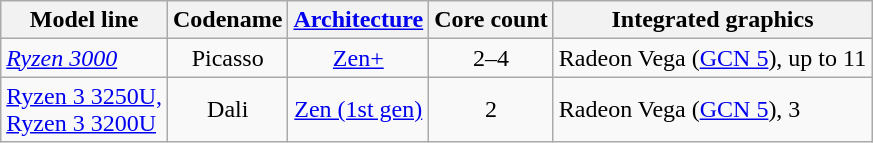<table class="wikitable" style="text-align: center;">
<tr>
<th>Model line</th>
<th>Codename</th>
<th><a href='#'>Architecture</a></th>
<th>Core count</th>
<th>Integrated graphics</th>
</tr>
<tr>
<td style="text-align: left;"><a href='#'><em>Ryzen 3000</em></a></td>
<td>Picasso</td>
<td><a href='#'>Zen+</a></td>
<td>2–4</td>
<td style="text-align: left;">Radeon Vega (<a href='#'>GCN 5</a>), up to 11 </td>
</tr>
<tr>
<td style="text-align: left;"><a href='#'>Ryzen 3 3250U,<br>Ryzen 3 3200U</a></td>
<td>Dali</td>
<td><a href='#'>Zen (1st gen)</a></td>
<td>2</td>
<td style="text-align: left;">Radeon Vega (<a href='#'>GCN 5</a>), 3 </td>
</tr>
</table>
